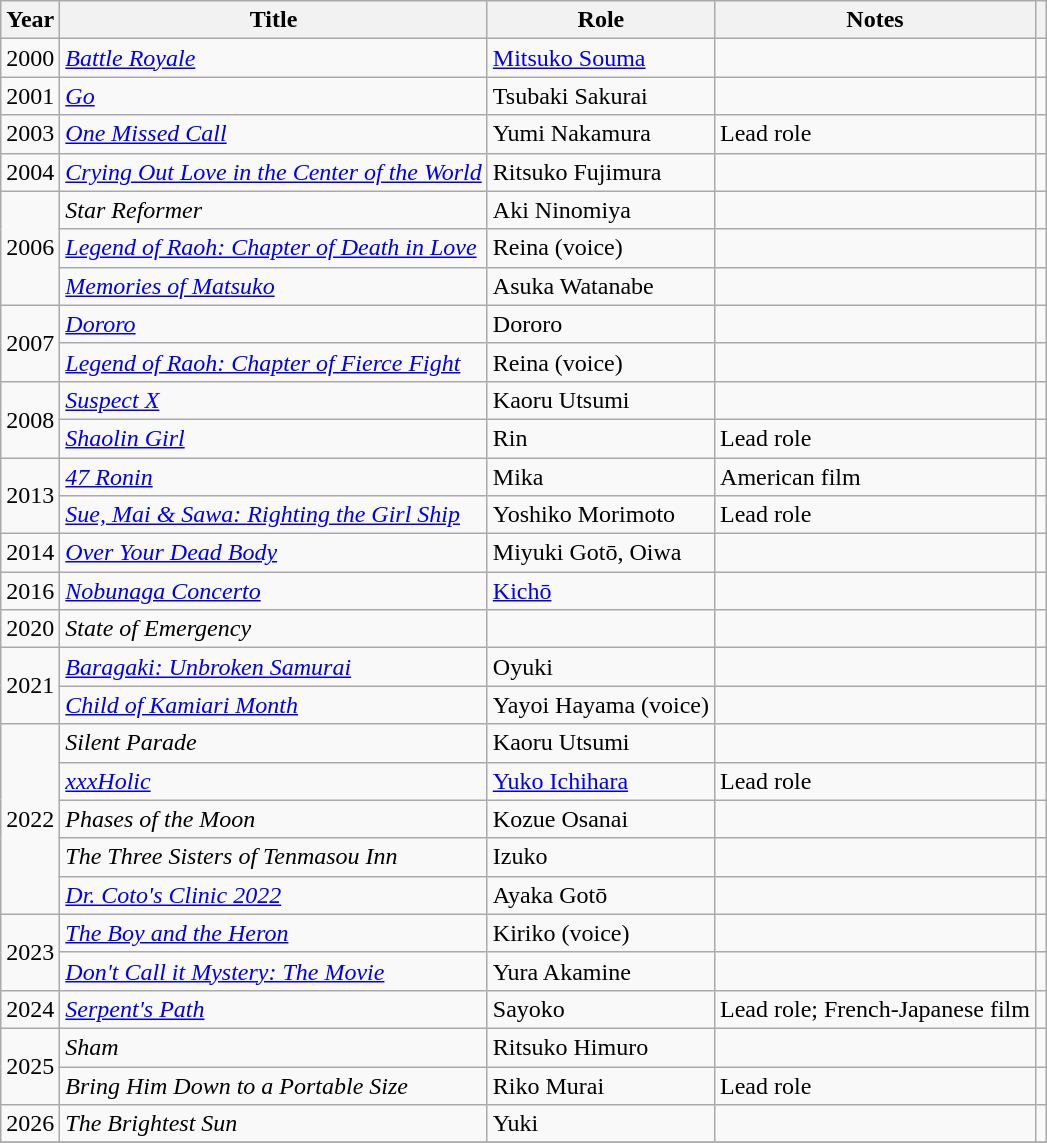<table class="wikitable">
<tr>
<th>Year</th>
<th>Title</th>
<th>Role</th>
<th>Notes</th>
<th></th>
</tr>
<tr>
<td>2000</td>
<td><em><a href='#'>Battle Royale</a></em></td>
<td><a href='#'>Mitsuko Souma</a></td>
<td></td>
<td></td>
</tr>
<tr>
<td>2001</td>
<td><em><a href='#'>Go</a></em></td>
<td>Tsubaki Sakurai</td>
<td></td>
<td></td>
</tr>
<tr>
<td>2003</td>
<td><em><a href='#'>One Missed Call</a></em></td>
<td>Yumi Nakamura</td>
<td>Lead role</td>
<td></td>
</tr>
<tr>
<td>2004</td>
<td><em><a href='#'>Crying Out Love in the Center of the World</a></em></td>
<td>Ritsuko Fujimura</td>
<td></td>
<td></td>
</tr>
<tr>
<td rowspan=3>2006</td>
<td><em>Star Reformer</em></td>
<td>Aki Ninomiya</td>
<td></td>
<td></td>
</tr>
<tr>
<td><em><a href='#'>Legend of Raoh: Chapter of Death in Love</a></em></td>
<td>Reina (voice)</td>
<td></td>
<td></td>
</tr>
<tr>
<td><em><a href='#'>Memories of Matsuko</a></em></td>
<td>Asuka Watanabe</td>
<td></td>
<td></td>
</tr>
<tr>
<td rowspan=2>2007</td>
<td><em><a href='#'>Dororo</a></em></td>
<td>Dororo</td>
<td></td>
<td></td>
</tr>
<tr>
<td><em><a href='#'>Legend of Raoh: Chapter of Fierce Fight</a></em></td>
<td>Reina (voice)</td>
<td></td>
<td></td>
</tr>
<tr>
<td rowspan=2>2008</td>
<td><em><a href='#'>Suspect X</a></em></td>
<td>Kaoru Utsumi</td>
<td></td>
<td></td>
</tr>
<tr>
<td><em><a href='#'>Shaolin Girl</a></em></td>
<td>Rin</td>
<td>Lead role</td>
<td></td>
</tr>
<tr>
<td rowspan=2>2013</td>
<td><em><a href='#'>47 Ronin</a></em></td>
<td>Mika</td>
<td>American film</td>
<td></td>
</tr>
<tr>
<td><em><a href='#'>Sue, Mai & Sawa: Righting the Girl Ship</a></em></td>
<td>Yoshiko Morimoto</td>
<td>Lead role</td>
<td></td>
</tr>
<tr>
<td>2014</td>
<td><em><a href='#'>Over Your Dead Body</a></em></td>
<td>Miyuki Gotō, Oiwa</td>
<td></td>
<td></td>
</tr>
<tr>
<td>2016</td>
<td><em><a href='#'>Nobunaga Concerto</a></em></td>
<td><a href='#'>Kichō</a></td>
<td></td>
<td></td>
</tr>
<tr>
<td>2020</td>
<td><em>State of Emergency</em></td>
<td></td>
<td></td>
<td></td>
</tr>
<tr>
<td rowspan=2>2021</td>
<td><em><a href='#'>Baragaki: Unbroken Samurai</a></em></td>
<td>Oyuki</td>
<td></td>
<td></td>
</tr>
<tr>
<td><em><a href='#'>Child of Kamiari Month</a></em></td>
<td>Yayoi Hayama (voice)</td>
<td></td>
<td></td>
</tr>
<tr>
<td rowspan=5>2022</td>
<td><em>Silent Parade</em></td>
<td>Kaoru Utsumi</td>
<td></td>
<td></td>
</tr>
<tr>
<td><em><a href='#'>xxxHolic</a></em></td>
<td><a href='#'>Yuko Ichihara</a></td>
<td>Lead role</td>
<td></td>
</tr>
<tr>
<td><em>Phases of the Moon</em></td>
<td>Kozue Osanai</td>
<td></td>
<td></td>
</tr>
<tr>
<td><em>The Three Sisters of Tenmasou Inn</em></td>
<td>Izuko</td>
<td></td>
<td></td>
</tr>
<tr>
<td><em><a href='#'>Dr. Coto's Clinic 2022</a></em></td>
<td>Ayaka Gotō</td>
<td></td>
<td></td>
</tr>
<tr>
<td rowspan=2>2023</td>
<td><em><a href='#'>The Boy and the Heron</a></em></td>
<td>Kiriko (voice)</td>
<td></td>
<td></td>
</tr>
<tr>
<td><em><a href='#'>Don't Call it Mystery: The Movie</a></em></td>
<td>Yura Akamine</td>
<td></td>
<td></td>
</tr>
<tr>
<td>2024</td>
<td><em><a href='#'>Serpent's Path</a></em></td>
<td>Sayoko</td>
<td>Lead role; French-Japanese film</td>
<td></td>
</tr>
<tr>
<td rowspan=2>2025</td>
<td><em>Sham</em></td>
<td>Ritsuko Himuro</td>
<td></td>
<td></td>
</tr>
<tr>
<td><em>Bring Him Down to a Portable Size</em></td>
<td>Riko Murai</td>
<td>Lead role</td>
<td></td>
</tr>
<tr>
<td>2026</td>
<td><em>The Brightest Sun</em></td>
<td>Yuki</td>
<td></td>
<td></td>
</tr>
<tr>
</tr>
</table>
